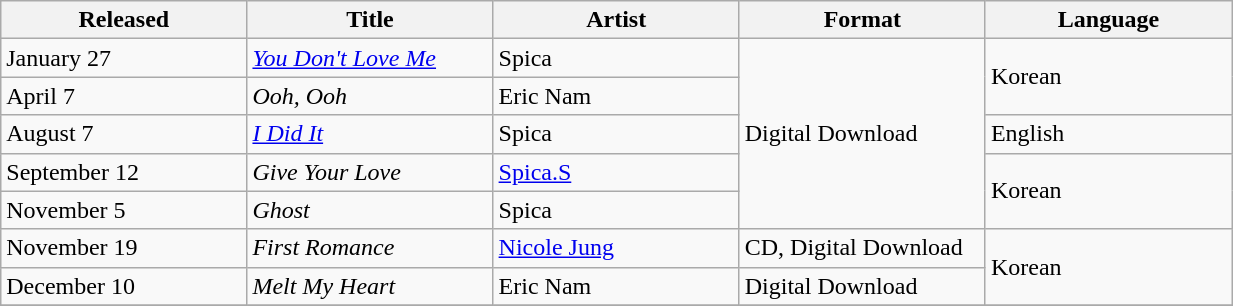<table class="wikitable sortable" align="left center" style="width:65%;">
<tr>
<th style="width:20%;">Released</th>
<th style="width:20%;">Title</th>
<th style="width:20%;">Artist</th>
<th style="width:20%;">Format</th>
<th style="width:20%;">Language</th>
</tr>
<tr>
<td>January 27</td>
<td><em><a href='#'>You Don't Love Me</a></em></td>
<td>Spica</td>
<td rowspan="5">Digital Download</td>
<td rowspan="2">Korean</td>
</tr>
<tr>
<td>April 7</td>
<td><em>Ooh, Ooh</em></td>
<td>Eric Nam</td>
</tr>
<tr>
<td>August 7</td>
<td><em><a href='#'>I Did It</a></em></td>
<td>Spica</td>
<td>English</td>
</tr>
<tr>
<td>September 12</td>
<td><em>Give Your Love</em></td>
<td><a href='#'>Spica.S</a></td>
<td rowspan="2">Korean</td>
</tr>
<tr>
<td>November 5</td>
<td><em>Ghost</em></td>
<td>Spica</td>
</tr>
<tr>
<td>November 19</td>
<td><em>First Romance</em></td>
<td><a href='#'>Nicole Jung</a></td>
<td>CD, Digital Download</td>
<td rowspan="2">Korean</td>
</tr>
<tr>
<td>December 10</td>
<td><em>Melt My Heart</em></td>
<td>Eric Nam</td>
<td>Digital Download</td>
</tr>
<tr>
</tr>
</table>
